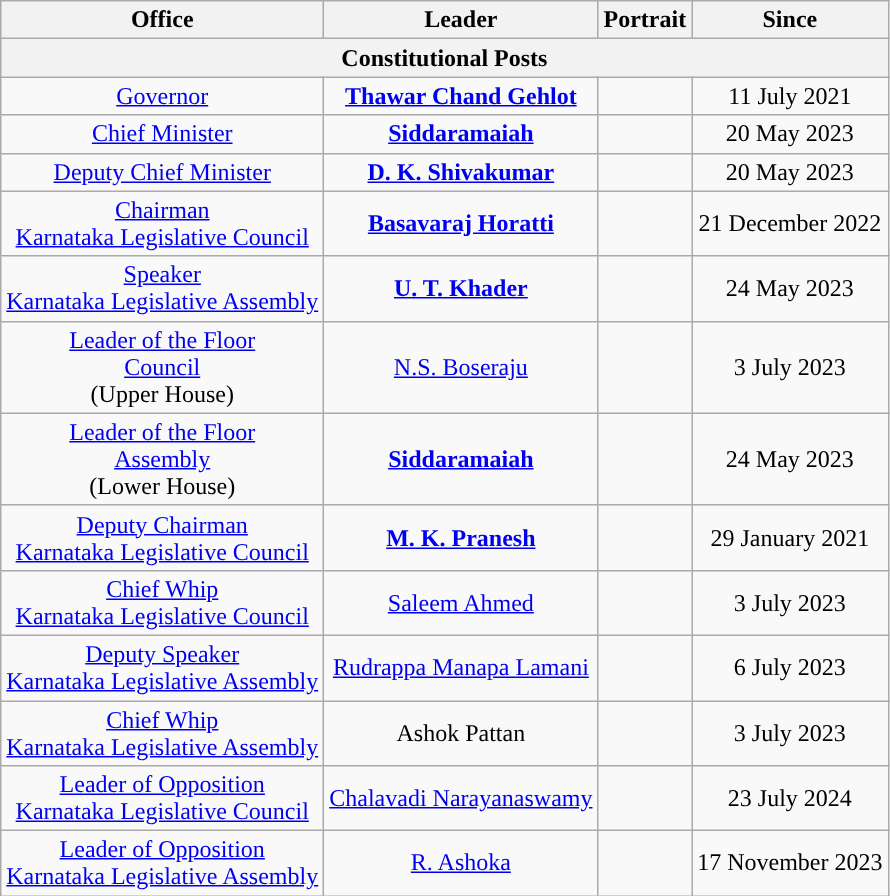<table class="wikitable" style="text-align:center">
<tr>
<th Style="background-color:">Office</th>
<th Style="background-color:">Leader</th>
<th Style="background-color:">Portrait</th>
<th Style="background-color:">Since</th>
</tr>
<tr>
<th colspan=4>Constitutional Posts</th>
</tr>
<tr>
<td><a href='#'>Governor</a></td>
<td><strong><a href='#'>Thawar Chand Gehlot</a></strong></td>
<td></td>
<td>11 July 2021</td>
</tr>
<tr>
<td><a href='#'>Chief Minister</a></td>
<td><strong><a href='#'>Siddaramaiah</a></strong></td>
<td></td>
<td>20 May 2023</td>
</tr>
<tr>
<td><a href='#'>Deputy Chief Minister</a></td>
<td><strong><a href='#'>D. K. Shivakumar</a></strong></td>
<td></td>
<td>20 May 2023</td>
</tr>
<tr>
<td><a href='#'>Chairman<br> Karnataka Legislative Council</a></td>
<td><strong><a href='#'>Basavaraj Horatti</a></strong></td>
<td></td>
<td>21 December 2022</td>
</tr>
<tr>
<td><a href='#'>Speaker<br> Karnataka Legislative Assembly</a></td>
<td><strong><a href='#'>U. T. Khader</a></strong></td>
<td></td>
<td>24 May 2023</td>
</tr>
<tr>
<td><a href='#'>Leader of the Floor</a><br><a href='#'>Council</a><br>(Upper House)</td>
<td><a href='#'>N.S. Boseraju</a></td>
<td></td>
<td>3 July 2023</td>
</tr>
<tr>
<td><a href='#'>Leader of the Floor</a><br><a href='#'>Assembly</a><br>(Lower House)</td>
<td><strong><a href='#'>Siddaramaiah</a></strong></td>
<td></td>
<td>24 May 2023</td>
</tr>
<tr>
<td><a href='#'>Deputy Chairman<br> Karnataka Legislative Council</a></td>
<td><strong><a href='#'>M. K. Pranesh</a></strong></td>
<td></td>
<td>29 January 2021</td>
</tr>
<tr>
<td><a href='#'>Chief Whip<br>Karnataka Legislative Council</a></td>
<td><a href='#'>Saleem Ahmed</a></td>
<td></td>
<td>3 July 2023</td>
</tr>
<tr>
<td><a href='#'>Deputy Speaker<br> Karnataka Legislative Assembly</a></td>
<td><a href='#'>Rudrappa Manapa Lamani</a></td>
<td></td>
<td>6 July 2023</td>
</tr>
<tr>
<td><a href='#'>Chief Whip<br>Karnataka Legislative Assembly</a></td>
<td>Ashok Pattan</td>
<td></td>
<td>3 July 2023</td>
</tr>
<tr>
<td><a href='#'>Leader of Opposition<br> Karnataka Legislative Council</a></td>
<td><a href='#'>Chalavadi Narayanaswamy</a></td>
<td></td>
<td>23 July 2024</td>
</tr>
<tr>
<td><a href='#'>Leader of Opposition<br> Karnataka Legislative Assembly</a></td>
<td><a href='#'>R. Ashoka</a></td>
<td></td>
<td>17 November 2023</td>
</tr>
</table>
